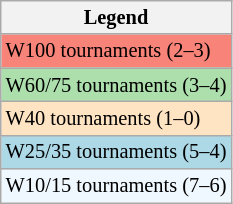<table class="wikitable" style=font-size:85%;>
<tr>
<th>Legend</th>
</tr>
<tr style="background:#f88379;">
<td>W100 tournaments (2–3)</td>
</tr>
<tr style="background:#addfad;">
<td>W60/75 tournaments (3–4)</td>
</tr>
<tr style="background:#ffe4c4;">
<td>W40 tournaments (1–0)</td>
</tr>
<tr style="background:lightblue;">
<td>W25/35 tournaments (5–4)</td>
</tr>
<tr style="background:#f0f8ff;">
<td>W10/15 tournaments (7–6)</td>
</tr>
</table>
